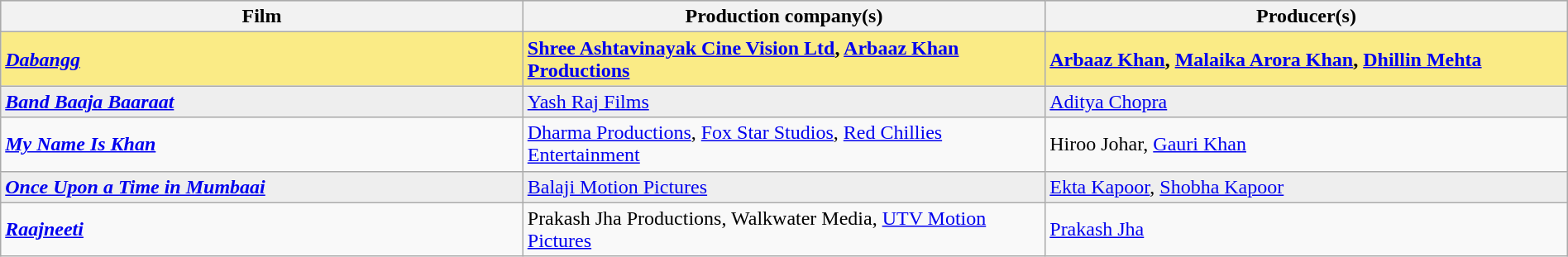<table class="wikitable" border="1" width="100%">
<tr style="background:#bebebe">
<th width="33%">Film</th>
<th width="33%">Production company(s)</th>
<th width="33%">Producer(s)</th>
</tr>
<tr style="background:#FAEB86">
<td><strong><em><a href='#'>Dabangg</a></em></strong></td>
<td><strong><a href='#'>Shree Ashtavinayak Cine Vision Ltd</a>, <a href='#'>Arbaaz Khan Productions</a></strong></td>
<td><strong><a href='#'>Arbaaz Khan</a>, <a href='#'>Malaika Arora Khan</a>, <a href='#'>Dhillin Mehta</a></strong></td>
</tr>
<tr style="background:#EEEEEE">
<td><strong><em><a href='#'>Band Baaja Baaraat</a></em></strong></td>
<td><a href='#'>Yash Raj Films</a></td>
<td><a href='#'>Aditya Chopra</a></td>
</tr>
<tr>
<td><strong><em><a href='#'>My Name Is Khan</a></em></strong></td>
<td><a href='#'>Dharma Productions</a>, <a href='#'>Fox Star Studios</a>, <a href='#'>Red Chillies Entertainment</a></td>
<td>Hiroo Johar, <a href='#'>Gauri Khan</a></td>
</tr>
<tr style="background:#EEEEEE">
<td><strong><em><a href='#'>Once Upon a Time in Mumbaai</a></em></strong></td>
<td><a href='#'>Balaji Motion Pictures</a></td>
<td><a href='#'>Ekta Kapoor</a>, <a href='#'>Shobha Kapoor</a></td>
</tr>
<tr>
<td><strong><em><a href='#'>Raajneeti</a></em></strong></td>
<td>Prakash Jha Productions, Walkwater Media, <a href='#'>UTV Motion Pictures</a></td>
<td><a href='#'>Prakash Jha</a></td>
</tr>
</table>
